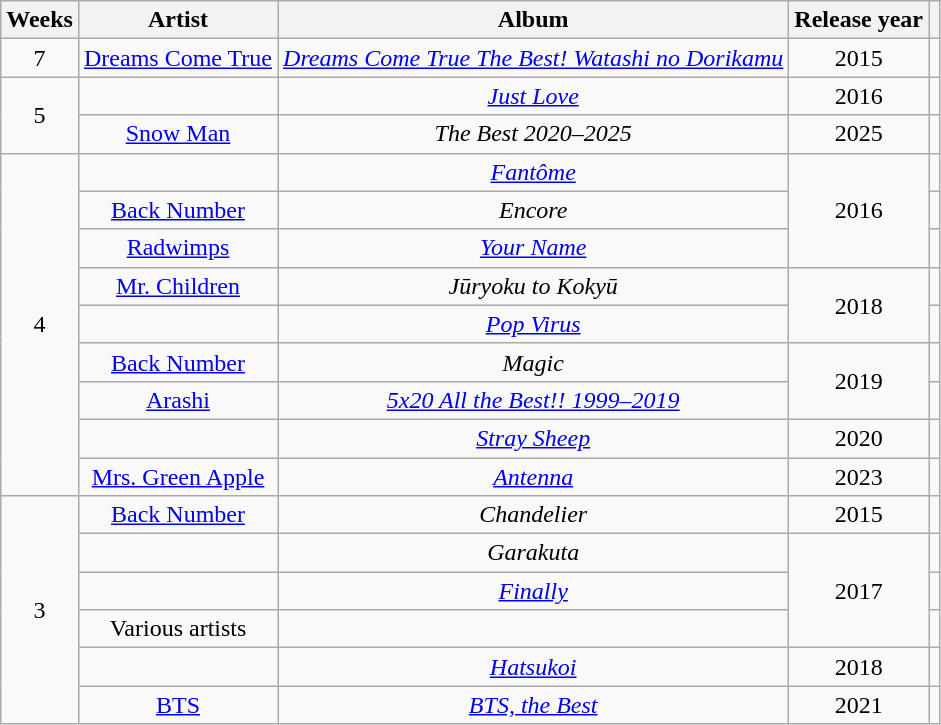<table class="wikitable sortable plainrowheaders" style="text-align:center;">
<tr>
<th scope="col">Weeks</th>
<th scope="col">Artist</th>
<th scope="col">Album</th>
<th scope="col">Release year</th>
<th scope="col" class="unsortable"></th>
</tr>
<tr>
<td>7</td>
<td><a href='#'>Dreams Come True</a></td>
<td><em><a href='#'>Dreams Come True The Best! Watashi no Dorikamu</a></em></td>
<td>2015</td>
<td></td>
</tr>
<tr>
<td rowspan="2">5</td>
<td></td>
<td><em><a href='#'>Just Love</a></em></td>
<td>2016</td>
<td></td>
</tr>
<tr>
<td><a href='#'>Snow Man</a></td>
<td><em>The Best 2020–2025</em></td>
<td>2025</td>
<td></td>
</tr>
<tr>
<td rowspan="9">4</td>
<td></td>
<td><em><a href='#'>Fantôme</a></em></td>
<td rowspan="3">2016</td>
<td></td>
</tr>
<tr>
<td><a href='#'>Back Number</a></td>
<td><em>Encore</em></td>
<td></td>
</tr>
<tr>
<td><a href='#'>Radwimps</a></td>
<td><em><a href='#'>Your Name</a></em></td>
<td></td>
</tr>
<tr>
<td><a href='#'>Mr. Children</a></td>
<td><em>Jūryoku to Kokyū</em></td>
<td rowspan="2">2018</td>
<td></td>
</tr>
<tr>
<td></td>
<td><em><a href='#'>Pop Virus</a></em></td>
<td></td>
</tr>
<tr>
<td><a href='#'>Back Number</a></td>
<td><em>Magic</em></td>
<td rowspan="2">2019</td>
<td></td>
</tr>
<tr>
<td><a href='#'>Arashi</a></td>
<td><em><a href='#'>5x20 All the Best!! 1999–2019</a></em></td>
<td></td>
</tr>
<tr>
<td></td>
<td><em><a href='#'>Stray Sheep</a></em></td>
<td>2020</td>
<td></td>
</tr>
<tr>
<td><a href='#'>Mrs. Green Apple</a></td>
<td><em><a href='#'>Antenna</a></em></td>
<td>2023</td>
<td></td>
</tr>
<tr>
<td rowspan="6">3</td>
<td><a href='#'>Back Number</a></td>
<td><em>Chandelier</em></td>
<td>2015</td>
<td></td>
</tr>
<tr>
<td></td>
<td><em>Garakuta</em></td>
<td rowspan="3">2017</td>
<td></td>
</tr>
<tr>
<td></td>
<td><em><a href='#'>Finally</a></em></td>
<td></td>
</tr>
<tr>
<td>Various artists</td>
<td></td>
<td></td>
</tr>
<tr>
<td></td>
<td><em><a href='#'>Hatsukoi</a></em></td>
<td>2018</td>
<td></td>
</tr>
<tr>
<td><a href='#'>BTS</a></td>
<td><em><a href='#'>BTS, the Best</a></em></td>
<td>2021</td>
<td></td>
</tr>
</table>
